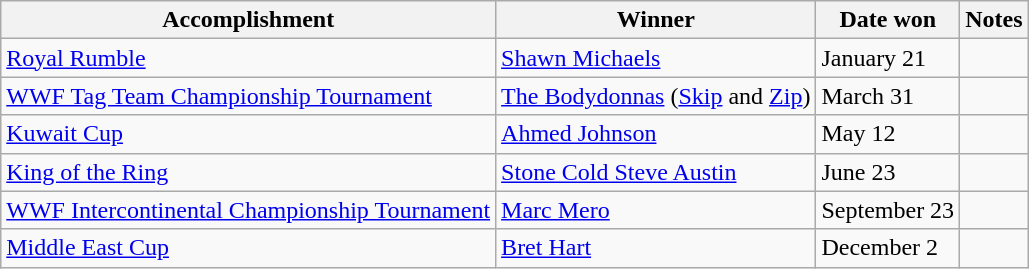<table class="wikitable">
<tr>
<th>Accomplishment</th>
<th>Winner</th>
<th>Date won</th>
<th>Notes</th>
</tr>
<tr>
<td><a href='#'>Royal Rumble</a></td>
<td><a href='#'>Shawn Michaels</a></td>
<td>January 21</td>
<td></td>
</tr>
<tr>
<td><a href='#'>WWF Tag Team Championship Tournament</a></td>
<td><a href='#'>The Bodydonnas</a> (<a href='#'>Skip</a> and <a href='#'>Zip</a>)</td>
<td>March 31</td>
<td></td>
</tr>
<tr>
<td><a href='#'>Kuwait Cup</a></td>
<td><a href='#'>Ahmed Johnson</a></td>
<td>May 12</td>
<td></td>
</tr>
<tr>
<td><a href='#'>King of the Ring</a></td>
<td><a href='#'>Stone Cold Steve Austin</a></td>
<td>June 23</td>
<td></td>
</tr>
<tr>
<td><a href='#'>WWF Intercontinental Championship Tournament</a></td>
<td><a href='#'>Marc Mero</a></td>
<td>September 23</td>
<td></td>
</tr>
<tr>
<td><a href='#'>Middle East Cup</a></td>
<td><a href='#'>Bret Hart</a></td>
<td>December 2</td>
<td></td>
</tr>
</table>
